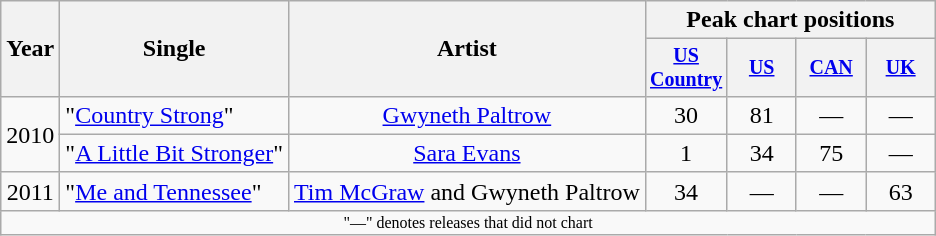<table class="wikitable" style="text-align:center;">
<tr>
<th rowspan="2">Year</th>
<th rowspan="2">Single</th>
<th rowspan="2">Artist</th>
<th colspan="4">Peak chart positions</th>
</tr>
<tr style="font-size:smaller;">
<th style="width:40px;"><a href='#'>US Country</a></th>
<th style="width:40px;"><a href='#'>US</a></th>
<th style="width:40px;"><a href='#'>CAN</a></th>
<th style="width:40px;"><a href='#'>UK</a></th>
</tr>
<tr>
<td rowspan="2">2010</td>
<td style="text-align:left;">"<a href='#'>Country Strong</a>"</td>
<td><a href='#'>Gwyneth Paltrow</a></td>
<td>30</td>
<td>81</td>
<td>—</td>
<td>—</td>
</tr>
<tr>
<td style="text-align:left;">"<a href='#'>A Little Bit Stronger</a>"</td>
<td><a href='#'>Sara Evans</a></td>
<td>1</td>
<td>34</td>
<td>75</td>
<td>—</td>
</tr>
<tr>
<td>2011</td>
<td style="text-align:left;">"<a href='#'>Me and Tennessee</a>"</td>
<td><a href='#'>Tim McGraw</a> and Gwyneth Paltrow</td>
<td>34</td>
<td>—</td>
<td>—</td>
<td>63</td>
</tr>
<tr>
<td colspan="7" style="font-size:8pt">"—" denotes releases that did not chart</td>
</tr>
</table>
